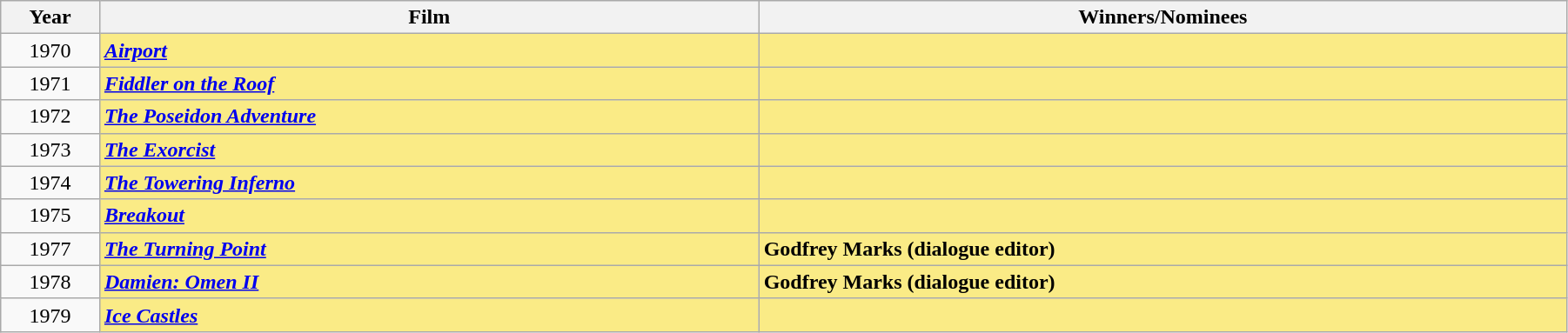<table class="wikitable" width="95%" cellpadding="5">
<tr>
<th width="6%">Year</th>
<th width="40%">Film</th>
<th width="49%">Winners/Nominees</th>
</tr>
<tr>
<td rowspan=1 style="text-align:center">1970<br></td>
<td style="background:#FAEB86;"><strong><em><a href='#'>Airport</a></em></strong></td>
<td style="background:#FAEB86;"></td>
</tr>
<tr>
<td rowspan=1 style="text-align:center">1971<br></td>
<td style="background:#FAEB86;"><strong><em><a href='#'>Fiddler on the Roof</a></em></strong></td>
<td style="background:#FAEB86;"></td>
</tr>
<tr>
<td rowspan=1 style="text-align:center">1972<br></td>
<td style="background:#FAEB86;"><strong><em><a href='#'>The Poseidon Adventure</a></em></strong></td>
<td style="background:#FAEB86;"></td>
</tr>
<tr>
<td rowspan=1 style="text-align:center">1973<br></td>
<td style="background:#FAEB86;"><strong><em><a href='#'>The Exorcist</a></em></strong></td>
<td style="background:#FAEB86;"></td>
</tr>
<tr>
<td rowspan=1 style="text-align:center">1974<br></td>
<td style="background:#FAEB86;"><strong><em><a href='#'>The Towering Inferno</a></em></strong></td>
<td style="background:#FAEB86;"></td>
</tr>
<tr>
<td rowspan=1 style="text-align:center">1975<br></td>
<td style="background:#FAEB86;"><strong><em><a href='#'>Breakout</a></em></strong></td>
<td style="background:#FAEB86;"></td>
</tr>
<tr>
<td rowspan=1 style="text-align:center">1977<br></td>
<td style="background:#FAEB86;"><strong><em><a href='#'>The Turning Point</a></em></strong></td>
<td style="background:#FAEB86;"><strong>Godfrey Marks (dialogue editor)</strong></td>
</tr>
<tr>
<td rowspan=1 style="text-align:center">1978<br></td>
<td style="background:#FAEB86;"><strong><em><a href='#'>Damien: Omen II</a></em></strong></td>
<td style="background:#FAEB86;"><strong>Godfrey Marks (dialogue editor)</strong></td>
</tr>
<tr>
<td rowspan=1 style="text-align:center">1979<br></td>
<td style="background:#FAEB86;"><strong><em><a href='#'>Ice Castles</a></em></strong></td>
<td style="background:#FAEB86;"></td>
</tr>
</table>
